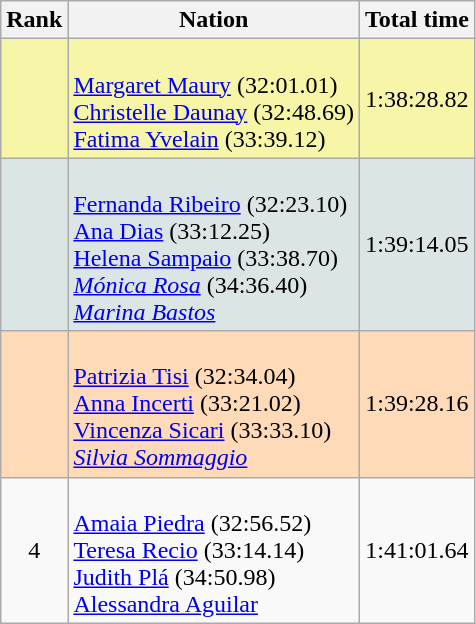<table class = "wikitable" style = "text-align: center">
<tr>
<th>Rank</th>
<th>Nation</th>
<th>Total time</th>
</tr>
<tr bgcolor = f7f6a8>
<td></td>
<td align = "left"><br><a href='#'>Margaret Maury</a> (32:01.01)<br><a href='#'>Christelle Daunay</a> (32:48.69)<br><a href='#'>Fatima Yvelain</a> (33:39.12)</td>
<td>1:38:28.82</td>
</tr>
<tr bgcolor = dce5e5>
<td></td>
<td align = "left"><br><a href='#'>Fernanda Ribeiro</a> (32:23.10)<br><a href='#'>Ana Dias</a> (33:12.25)<br><a href='#'>Helena Sampaio</a> (33:38.70)<br><em> <a href='#'>Mónica Rosa</a> </em> (34:36.40)<br><em> <a href='#'>Marina Bastos</a> </em></td>
<td>1:39:14.05</td>
</tr>
<tr bgcolor = ffdab9>
<td></td>
<td align = "left"><br><a href='#'>Patrizia Tisi</a> (32:34.04)<br><a href='#'>Anna Incerti</a> (33:21.02)<br><a href='#'>Vincenza Sicari</a> (33:33.10)<br><em><a href='#'>Silvia Sommaggio</a></em> </td>
<td>1:39:28.16</td>
</tr>
<tr>
<td>4</td>
<td align = "left"><br><a href='#'>Amaia Piedra</a> (32:56.52)<br><a href='#'>Teresa Recio</a> (33:14.14)<br><a href='#'>Judith Plá</a> (34:50.98)<br><a href='#'>Alessandra Aguilar</a> </td>
<td>1:41:01.64</td>
</tr>
</table>
